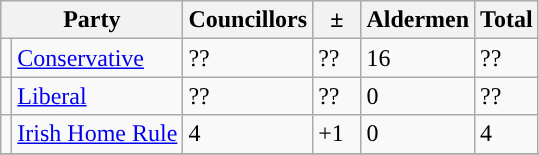<table class="wikitable">
<tr>
<th colspan="2">Party</th>
<th>Councillors</th>
<th>  ±  </th>
<th>Aldermen</th>
<th>Total</th>
</tr>
<tr>
<td style="background-color: "></td>
<td><a href='#'>Conservative</a></td>
<td>??</td>
<td>??</td>
<td>16</td>
<td>??</td>
</tr>
<tr>
<td style="background-color: "></td>
<td><a href='#'>Liberal</a></td>
<td>??</td>
<td>??</td>
<td>0</td>
<td>??</td>
</tr>
<tr>
<td style="background-color: "></td>
<td><a href='#'>Irish Home Rule</a></td>
<td>4</td>
<td>+1</td>
<td>0</td>
<td>4</td>
</tr>
<tr>
</tr>
</table>
